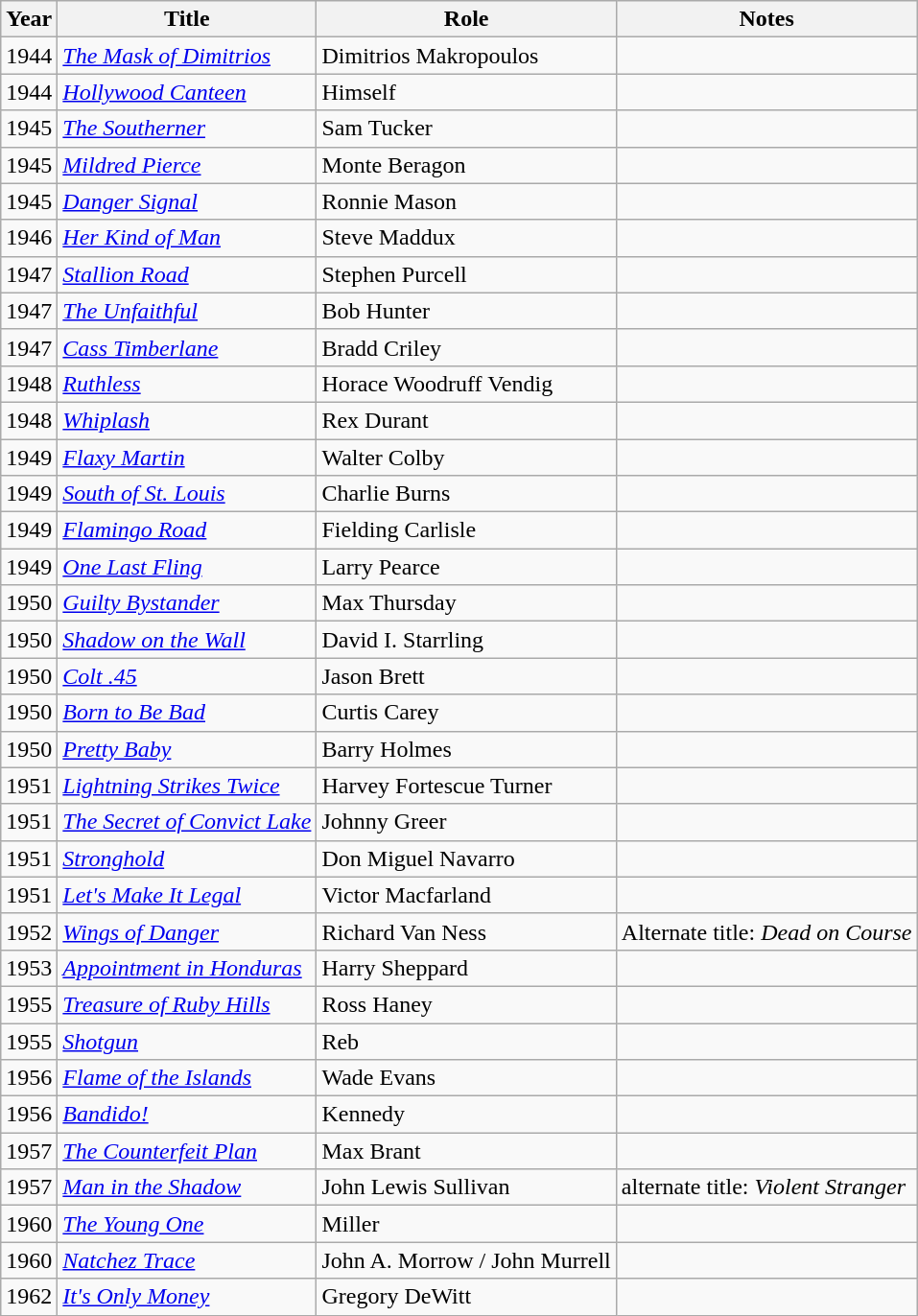<table class="wikitable plainrowheaders sortable" style="margin-right: 0;">
<tr>
<th scope="col">Year</th>
<th scope="col">Title</th>
<th scope="col">Role</th>
<th scope="col">Notes</th>
</tr>
<tr>
<td>1944</td>
<td><em><a href='#'>The Mask of Dimitrios</a></em></td>
<td>Dimitrios Makropoulos</td>
<td></td>
</tr>
<tr>
<td>1944</td>
<td><em><a href='#'>Hollywood Canteen</a></em></td>
<td>Himself</td>
<td></td>
</tr>
<tr>
<td>1945</td>
<td><em><a href='#'>The Southerner</a></em></td>
<td>Sam Tucker</td>
<td></td>
</tr>
<tr>
<td>1945</td>
<td><em><a href='#'>Mildred Pierce</a></em></td>
<td>Monte Beragon</td>
<td></td>
</tr>
<tr>
<td>1945</td>
<td><em><a href='#'>Danger Signal</a></em></td>
<td>Ronnie Mason</td>
<td></td>
</tr>
<tr>
<td>1946</td>
<td><em><a href='#'>Her Kind of Man</a></em></td>
<td>Steve Maddux</td>
<td></td>
</tr>
<tr>
<td>1947</td>
<td><em><a href='#'>Stallion Road</a></em></td>
<td>Stephen Purcell</td>
<td></td>
</tr>
<tr>
<td>1947</td>
<td><em><a href='#'>The Unfaithful</a></em></td>
<td>Bob Hunter</td>
<td></td>
</tr>
<tr>
<td>1947</td>
<td><em><a href='#'>Cass Timberlane</a></em></td>
<td>Bradd Criley</td>
<td></td>
</tr>
<tr>
<td>1948</td>
<td><em><a href='#'>Ruthless</a></em></td>
<td>Horace Woodruff Vendig</td>
<td></td>
</tr>
<tr>
<td>1948</td>
<td><em><a href='#'>Whiplash</a></em></td>
<td>Rex Durant</td>
<td></td>
</tr>
<tr>
<td>1949</td>
<td><em><a href='#'>Flaxy Martin</a></em></td>
<td>Walter Colby</td>
<td></td>
</tr>
<tr>
<td>1949</td>
<td><em><a href='#'>South of St. Louis</a></em></td>
<td>Charlie Burns</td>
<td></td>
</tr>
<tr>
<td>1949</td>
<td><em><a href='#'>Flamingo Road</a></em></td>
<td>Fielding Carlisle</td>
<td></td>
</tr>
<tr>
<td>1949</td>
<td><em><a href='#'>One Last Fling</a></em></td>
<td>Larry Pearce</td>
<td></td>
</tr>
<tr>
<td>1950</td>
<td><em><a href='#'>Guilty Bystander</a></em></td>
<td>Max Thursday</td>
<td></td>
</tr>
<tr>
<td>1950</td>
<td><em><a href='#'>Shadow on the Wall</a></em></td>
<td>David I. Starrling</td>
<td></td>
</tr>
<tr>
<td>1950</td>
<td><em><a href='#'>Colt .45</a></em></td>
<td>Jason Brett</td>
<td></td>
</tr>
<tr>
<td>1950</td>
<td><em><a href='#'>Born to Be Bad</a></em></td>
<td>Curtis Carey</td>
<td></td>
</tr>
<tr>
<td>1950</td>
<td><em><a href='#'>Pretty Baby</a></em></td>
<td>Barry Holmes</td>
<td></td>
</tr>
<tr>
<td>1951</td>
<td><em><a href='#'>Lightning Strikes Twice</a></em></td>
<td>Harvey Fortescue Turner</td>
<td></td>
</tr>
<tr>
<td>1951</td>
<td><em><a href='#'>The Secret of Convict Lake</a></em></td>
<td>Johnny Greer</td>
<td></td>
</tr>
<tr>
<td>1951</td>
<td><em><a href='#'>Stronghold</a></em></td>
<td>Don Miguel Navarro</td>
<td></td>
</tr>
<tr>
<td>1951</td>
<td><em><a href='#'>Let's Make It Legal</a></em></td>
<td>Victor Macfarland</td>
<td></td>
</tr>
<tr>
<td>1952</td>
<td><em><a href='#'>Wings of Danger</a></em></td>
<td>Richard Van Ness</td>
<td>Alternate title: <em>Dead on Course</em></td>
</tr>
<tr>
<td>1953</td>
<td><em><a href='#'>Appointment in Honduras</a></em></td>
<td>Harry Sheppard</td>
<td></td>
</tr>
<tr>
<td>1955</td>
<td><em><a href='#'>Treasure of Ruby Hills</a></em></td>
<td>Ross Haney</td>
<td></td>
</tr>
<tr>
<td>1955</td>
<td><em><a href='#'>Shotgun</a></em></td>
<td>Reb</td>
<td></td>
</tr>
<tr>
<td>1956</td>
<td><em><a href='#'>Flame of the Islands</a></em></td>
<td>Wade Evans</td>
<td></td>
</tr>
<tr>
<td>1956</td>
<td><em><a href='#'>Bandido!</a></em></td>
<td>Kennedy</td>
<td></td>
</tr>
<tr>
<td>1957</td>
<td><em><a href='#'>The Counterfeit Plan</a></em></td>
<td>Max Brant</td>
<td></td>
</tr>
<tr>
<td>1957</td>
<td><em><a href='#'>Man in the Shadow</a></em></td>
<td>John Lewis Sullivan</td>
<td>alternate title: <em>Violent Stranger</em></td>
</tr>
<tr>
<td>1960</td>
<td><em><a href='#'>The Young One</a></em></td>
<td>Miller</td>
<td></td>
</tr>
<tr>
<td>1960</td>
<td><em><a href='#'>Natchez Trace</a></em></td>
<td>John A. Morrow / John Murrell</td>
<td></td>
</tr>
<tr>
<td>1962</td>
<td><em><a href='#'>It's Only Money</a></em></td>
<td>Gregory DeWitt</td>
<td></td>
</tr>
</table>
